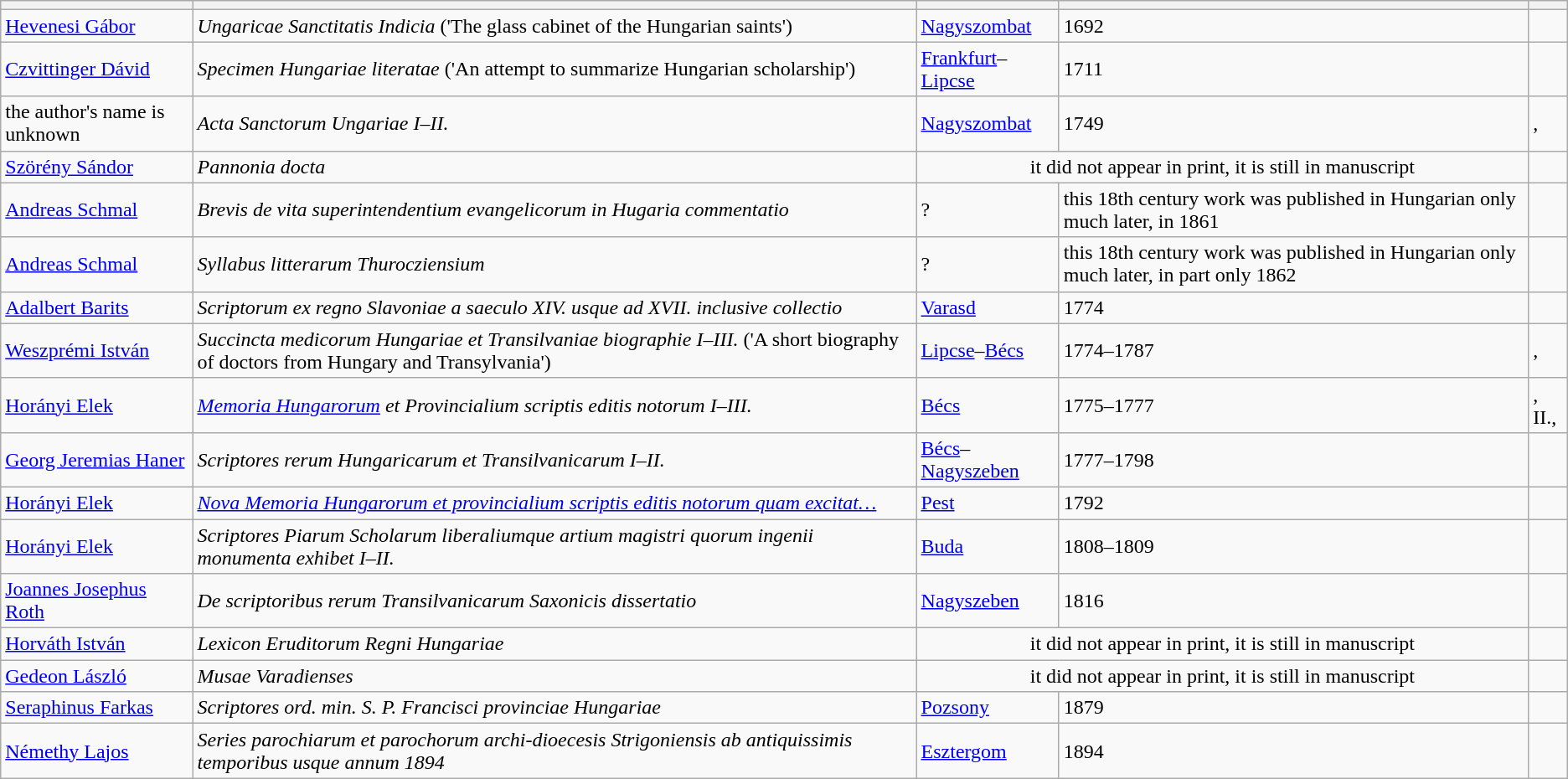<table class="wikitable sortable">
<tr>
<th></th>
<th></th>
<th></th>
<th></th>
<th></th>
</tr>
<tr>
<td><a href='#'>Hevenesi Gábor</a></td>
<td><em>Ungaricae Sanctitatis Indicia</em> ('The glass cabinet of the Hungarian saints')</td>
<td><a href='#'>Nagyszombat</a></td>
<td>1692</td>
<td></td>
</tr>
<tr>
<td><a href='#'>Czvittinger Dávid</a></td>
<td><em>Specimen Hungariae literatae</em> ('An attempt to summarize Hungarian scholarship')</td>
<td><a href='#'>Frankfurt</a>–<a href='#'>Lipcse</a></td>
<td>1711</td>
<td></td>
</tr>
<tr>
<td>the author's name is unknown</td>
<td><em>Acta Sanctorum Ungariae I–II.</em></td>
<td><a href='#'>Nagyszombat</a></td>
<td>1749</td>
<td>, </td>
</tr>
<tr>
<td><a href='#'>Szörény Sándor</a></td>
<td><em>Pannonia docta</em></td>
<td colspan=2 style="text-align:center;">it did not appear in print, it is still in manuscript</td>
<td></td>
</tr>
<tr>
<td><a href='#'>Andreas Schmal</a></td>
<td><em>Brevis de vita superintendentium evangelicorum in Hugaria commentatio</em></td>
<td>?</td>
<td>this 18th century work was published in Hungarian only much later, in 1861</td>
<td></td>
</tr>
<tr>
<td><a href='#'>Andreas Schmal</a></td>
<td><em>Syllabus litterarum Thurocziensium</em></td>
<td>?</td>
<td>this 18th century work was published in Hungarian only much later, in part only 1862</td>
<td></td>
</tr>
<tr>
<td><a href='#'>Adalbert Barits</a></td>
<td><em>Scriptorum ex regno Slavoniae a saeculo XIV. usque ad XVII. inclusive collectio</em></td>
<td><a href='#'>Varasd</a></td>
<td>1774</td>
<td></td>
</tr>
<tr>
<td><a href='#'>Weszprémi István</a></td>
<td><em>Succincta medicorum Hungariae et Transilvaniae biographie I–III.</em> ('A short biography of doctors from Hungary and Transylvania')</td>
<td><a href='#'>Lipcse</a>–<a href='#'>Bécs</a></td>
<td>1774–1787</td>
<td>, </td>
</tr>
<tr>
<td><a href='#'>Horányi Elek</a></td>
<td><em><a href='#'>Memoria Hungarorum</a> et Provincialium scriptis editis notorum I–III.</em></td>
<td><a href='#'>Bécs</a></td>
<td>1775–1777</td>
<td>, II., </td>
</tr>
<tr>
<td><a href='#'>Georg Jeremias Haner</a></td>
<td><em>Scriptores rerum Hungaricarum et Transilvanicarum I–II.</em></td>
<td><a href='#'>Bécs</a>–<a href='#'>Nagyszeben</a></td>
<td>1777–1798</td>
<td></td>
</tr>
<tr>
<td><a href='#'>Horányi Elek</a></td>
<td><em><a href='#'>Nova Memoria Hungarorum et provincialium scriptis editis notorum quam excitat…</a></em></td>
<td><a href='#'>Pest</a></td>
<td>1792</td>
<td></td>
</tr>
<tr>
<td><a href='#'>Horányi Elek</a></td>
<td><em>Scriptores Piarum Scholarum liberaliumque artium magistri quorum ingenii monumenta exhibet I–II.</em></td>
<td><a href='#'>Buda</a></td>
<td>1808–1809</td>
<td> </td>
</tr>
<tr>
<td><a href='#'>Joannes Josephus Roth</a></td>
<td><em>De scriptoribus rerum Transilvanicarum Saxonicis dissertatio</em></td>
<td><a href='#'>Nagyszeben</a></td>
<td>1816</td>
<td></td>
</tr>
<tr>
<td><a href='#'>Horváth István</a></td>
<td><em>Lexicon Eruditorum Regni Hungariae</em></td>
<td colspan=2 style="text-align:center;">it did not appear in print, it is still in manuscript</td>
<td></td>
</tr>
<tr>
<td><a href='#'>Gedeon László</a></td>
<td><em>Musae Varadienses</em></td>
<td colspan=2 style="text-align:center;">it did not appear in print, it is still in manuscript</td>
<td></td>
</tr>
<tr>
<td><a href='#'>Seraphinus Farkas</a></td>
<td><em>Scriptores ord. min. S. P. Francisci provinciae Hungariae</em></td>
<td><a href='#'>Pozsony</a></td>
<td>1879</td>
<td></td>
</tr>
<tr>
<td><a href='#'>Némethy Lajos</a></td>
<td><em>Series parochiarum et parochorum archi-dioecesis Strigoniensis ab antiquissimis temporibus usque annum 1894</em></td>
<td><a href='#'>Esztergom</a></td>
<td>1894</td>
<td></td>
</tr>
</table>
